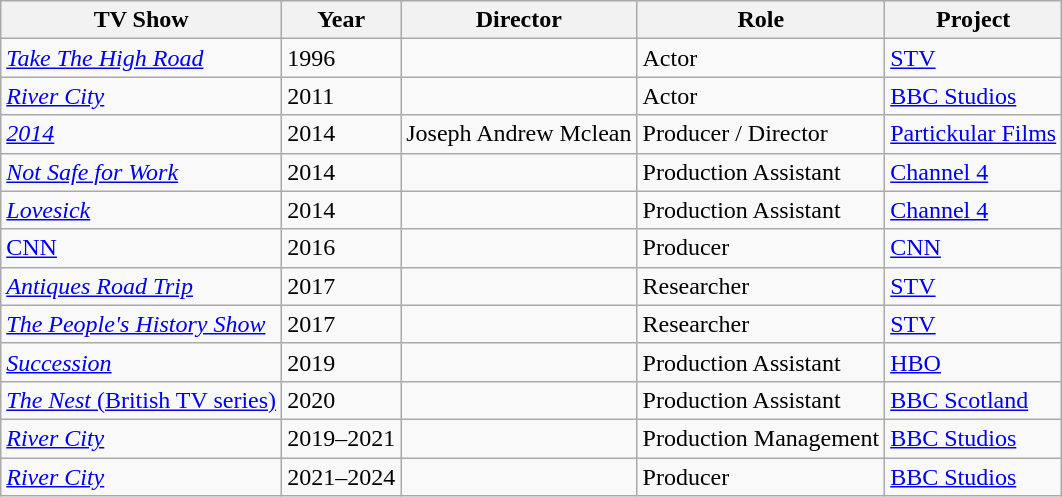<table class="wikitable">
<tr>
<th>TV Show</th>
<th>Year</th>
<th>Director</th>
<th>Role</th>
<th>Project</th>
</tr>
<tr>
<td><em><a href='#'>Take The High Road</a></em></td>
<td>1996</td>
<td></td>
<td>Actor</td>
<td><a href='#'>STV</a></td>
</tr>
<tr>
<td><em><a href='#'>River City</a></em></td>
<td>2011</td>
<td></td>
<td>Actor</td>
<td><a href='#'>BBC Studios</a></td>
</tr>
<tr>
<td><em><a href='#'>2014</a></em></td>
<td>2014</td>
<td>Joseph Andrew Mclean</td>
<td>Producer / Director</td>
<td><a href='#'>Partickular Films</a></td>
</tr>
<tr>
<td><em><a href='#'>Not Safe for Work</a></em></td>
<td>2014</td>
<td></td>
<td>Production Assistant</td>
<td><a href='#'>Channel 4</a></td>
</tr>
<tr>
<td><em><a href='#'>Lovesick</a></em></td>
<td>2014</td>
<td></td>
<td>Production Assistant</td>
<td><a href='#'>Channel 4</a></td>
</tr>
<tr>
<td><a href='#'>CNN</a></td>
<td>2016</td>
<td></td>
<td>Producer</td>
<td><a href='#'>CNN</a></td>
</tr>
<tr>
<td><em><a href='#'>Antiques Road Trip</a></em></td>
<td>2017</td>
<td></td>
<td>Researcher</td>
<td><a href='#'>STV</a></td>
</tr>
<tr>
<td><em><a href='#'>The People's History Show</a></em></td>
<td>2017</td>
<td></td>
<td>Researcher</td>
<td><a href='#'>STV</a></td>
</tr>
<tr>
<td><em><a href='#'>Succession</a></em></td>
<td>2019</td>
<td></td>
<td>Production Assistant</td>
<td><a href='#'>HBO</a></td>
</tr>
<tr>
<td><a href='#'><em>The Nest</em> (British TV series)</a></td>
<td>2020</td>
<td></td>
<td>Production Assistant</td>
<td><a href='#'>BBC Scotland</a></td>
</tr>
<tr>
<td><em><a href='#'>River City</a></em></td>
<td>2019–2021</td>
<td></td>
<td>Production Management</td>
<td><a href='#'>BBC Studios</a></td>
</tr>
<tr>
<td><em><a href='#'>River City</a></em></td>
<td>2021–2024</td>
<td></td>
<td>Producer</td>
<td><a href='#'>BBC Studios</a></td>
</tr>
</table>
